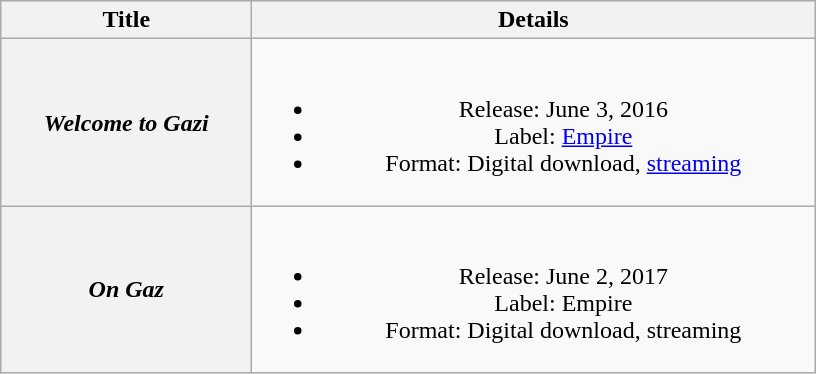<table class="wikitable plainrowheaders" style="text-align:center;" border="1">
<tr>
<th scope="col" style="width:10em;">Title</th>
<th scope="col" style="width:23em;">Details</th>
</tr>
<tr>
<th scope="row"><em>Welcome to Gazi</em></th>
<td><br><ul><li>Release: June 3, 2016</li><li>Label: <a href='#'>Empire</a></li><li>Format: Digital download, <a href='#'>streaming</a></li></ul></td>
</tr>
<tr>
<th scope="row"><em>On Gaz</em></th>
<td><br><ul><li>Release: June 2, 2017</li><li>Label: Empire</li><li>Format: Digital download, streaming</li></ul></td>
</tr>
</table>
